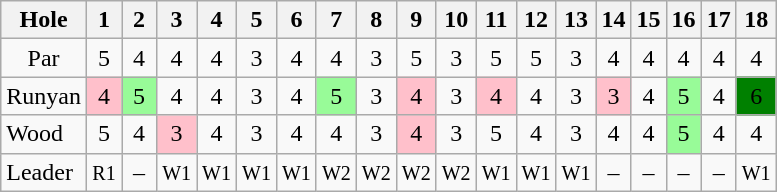<table class="wikitable" style="text-align:center">
<tr>
<th>Hole</th>
<th> 1 </th>
<th> 2 </th>
<th> 3 </th>
<th> 4 </th>
<th> 5 </th>
<th> 6 </th>
<th> 7 </th>
<th> 8 </th>
<th> 9 </th>
<th>10</th>
<th>11</th>
<th>12</th>
<th>13</th>
<th>14</th>
<th>15</th>
<th>16</th>
<th>17</th>
<th>18</th>
</tr>
<tr>
<td>Par</td>
<td>5</td>
<td>4</td>
<td>4</td>
<td>4</td>
<td>3</td>
<td>4</td>
<td>4</td>
<td>3</td>
<td>5</td>
<td>3</td>
<td>5</td>
<td>5</td>
<td>3</td>
<td>4</td>
<td>4</td>
<td>4</td>
<td>4</td>
<td>4</td>
</tr>
<tr>
<td align=left> Runyan</td>
<td style="background: Pink;">4</td>
<td style="background: PaleGreen;">5</td>
<td>4</td>
<td>4</td>
<td>3</td>
<td>4</td>
<td style="background: PaleGreen;">5</td>
<td>3</td>
<td style="background: Pink;">4</td>
<td>3</td>
<td style="background: Pink;">4</td>
<td>4</td>
<td>3</td>
<td style="background: Pink;">3</td>
<td>4</td>
<td style="background: PaleGreen;">5</td>
<td>4</td>
<td style="background: Green;">6</td>
</tr>
<tr>
<td align=left> Wood</td>
<td>5</td>
<td>4</td>
<td style="background: Pink;">3</td>
<td>4</td>
<td>3</td>
<td>4</td>
<td>4</td>
<td>3</td>
<td style="background: Pink;">4</td>
<td>3</td>
<td>5</td>
<td>4</td>
<td>3</td>
<td>4</td>
<td>4</td>
<td style="background: PaleGreen;">5</td>
<td>4</td>
<td>4</td>
</tr>
<tr>
<td align=left>Leader</td>
<td><small>R1</small></td>
<td>–</td>
<td><small>W1</small></td>
<td><small>W1</small></td>
<td><small>W1</small></td>
<td><small>W1</small></td>
<td><small>W2</small></td>
<td><small>W2</small></td>
<td><small>W2</small></td>
<td><small>W2</small></td>
<td><small>W1</small></td>
<td><small>W1</small></td>
<td><small>W1</small></td>
<td>–</td>
<td>–</td>
<td>–</td>
<td>–</td>
<td><small>W1</small></td>
</tr>
</table>
